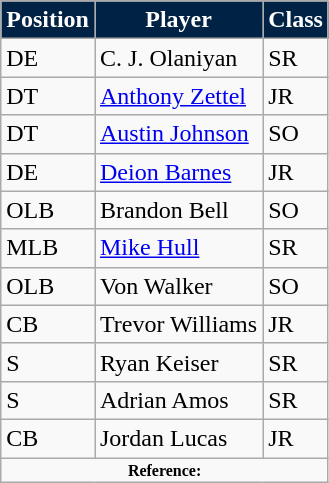<table class="wikitable">
<tr>
<th style="background:#024; color:#fff;">Position</th>
<th style="background:#024; color:#fff;">Player</th>
<th style="background:#024; color:#fff;">Class</th>
</tr>
<tr>
<td>DE</td>
<td>C. J. Olaniyan</td>
<td>SR</td>
</tr>
<tr>
<td>DT</td>
<td><a href='#'>Anthony Zettel</a></td>
<td>JR</td>
</tr>
<tr>
<td>DT</td>
<td><a href='#'>Austin Johnson</a></td>
<td>SO</td>
</tr>
<tr>
<td>DE</td>
<td><a href='#'>Deion Barnes</a></td>
<td>JR</td>
</tr>
<tr>
<td>OLB</td>
<td>Brandon Bell</td>
<td>SO</td>
</tr>
<tr>
<td>MLB</td>
<td><a href='#'>Mike Hull</a></td>
<td>SR</td>
</tr>
<tr>
<td>OLB</td>
<td>Von Walker</td>
<td>SO</td>
</tr>
<tr>
<td>CB</td>
<td>Trevor Williams</td>
<td>JR</td>
</tr>
<tr>
<td>S</td>
<td>Ryan Keiser</td>
<td>SR</td>
</tr>
<tr>
<td>S</td>
<td>Adrian Amos</td>
<td>SR</td>
</tr>
<tr>
<td>CB</td>
<td>Jordan Lucas</td>
<td>JR</td>
</tr>
<tr>
<td colspan="3" style="font-size:8pt; text-align:center;"><strong>Reference:</strong></td>
</tr>
</table>
